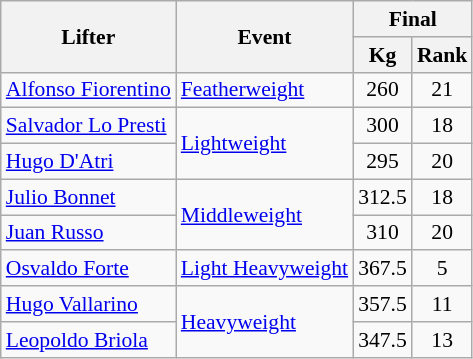<table class=wikitable style="font-size:90%">
<tr>
<th rowspan=2>Lifter</th>
<th rowspan=2>Event</th>
<th colspan=2>Final</th>
</tr>
<tr>
<th>Kg</th>
<th>Rank</th>
</tr>
<tr>
<td><a href='#'>Alfonso Fiorentino</a></td>
<td align=left><a href='#'>Featherweight</a></td>
<td align=center>260</td>
<td align=center>21</td>
</tr>
<tr>
<td><a href='#'>Salvador Lo Presti</a></td>
<td align=left rowspan=2><a href='#'>Lightweight</a></td>
<td align=center>300</td>
<td align=center>18</td>
</tr>
<tr>
<td><a href='#'>Hugo D'Atri</a></td>
<td align=center>295</td>
<td align=center>20</td>
</tr>
<tr>
<td><a href='#'>Julio Bonnet</a></td>
<td align=left rowspan=2><a href='#'>Middleweight</a></td>
<td align=center>312.5</td>
<td align=center>18</td>
</tr>
<tr>
<td><a href='#'>Juan Russo</a></td>
<td align=center>310</td>
<td align=center>20</td>
</tr>
<tr>
<td><a href='#'>Osvaldo Forte</a></td>
<td align=left><a href='#'>Light Heavyweight</a></td>
<td align=center>367.5</td>
<td align=center>5</td>
</tr>
<tr>
<td><a href='#'>Hugo Vallarino</a></td>
<td align=left rowspan=2><a href='#'>Heavyweight</a></td>
<td align=center>357.5</td>
<td align=center>11</td>
</tr>
<tr>
<td><a href='#'>Leopoldo Briola</a></td>
<td align=center>347.5</td>
<td align=center>13</td>
</tr>
</table>
